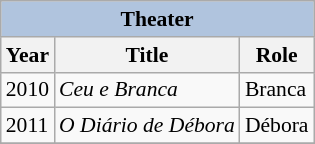<table class="wikitable" style="font-size: 90%;">
<tr>
<th colspan="4" style="background: LightSteelBlue;">Theater</th>
</tr>
<tr>
<th>Year</th>
<th>Title</th>
<th>Role</th>
</tr>
<tr>
<td>2010</td>
<td><em>Ceu e Branca</em></td>
<td>Branca</td>
</tr>
<tr>
<td>2011</td>
<td><em>O Diário de Débora</em></td>
<td>Débora</td>
</tr>
<tr>
</tr>
</table>
